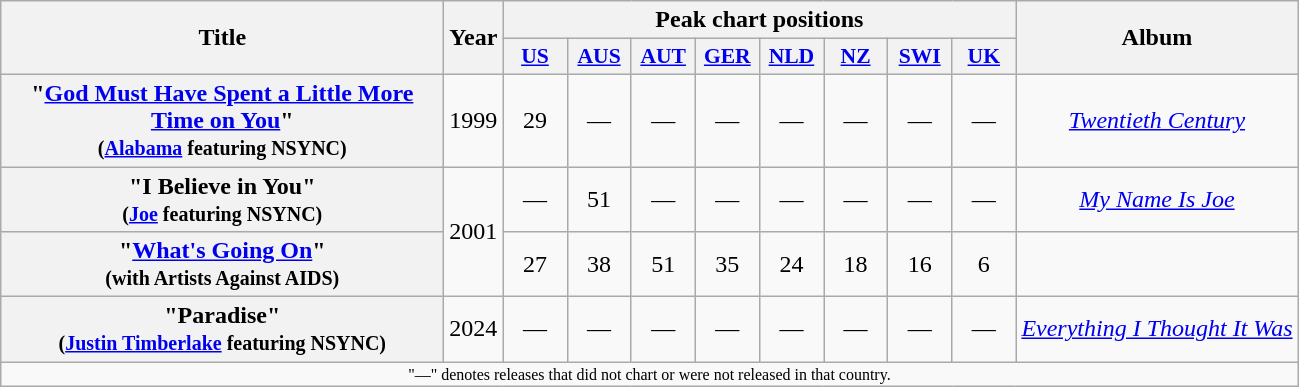<table class="wikitable plainrowheaders" style="text-align:center;" border="1">
<tr>
<th scope="col" rowspan="2" style="width:18em;">Title</th>
<th scope="col" rowspan="2">Year</th>
<th scope="col" colspan="8">Peak chart positions</th>
<th scope="col" rowspan="2">Album</th>
</tr>
<tr>
<th scope="col" style="width:2.5em;font-size:90%;"><a href='#'>US</a></th>
<th scope="col" style="width:2.5em;font-size:90%;"><a href='#'>AUS</a><br></th>
<th scope="col" style="width:2.5em;font-size:90%;"><a href='#'>AUT</a></th>
<th scope="col" style="width:2.5em;font-size:90%;"><a href='#'>GER</a></th>
<th scope="col" style="width:2.5em;font-size:90%;"><a href='#'>NLD</a></th>
<th scope="col" style="width:2.5em;font-size:90%;"><a href='#'>NZ</a></th>
<th scope="col" style="width:2.5em;font-size:90%;"><a href='#'>SWI</a></th>
<th scope="col" style="width:2.5em;font-size:90%;"><a href='#'>UK</a><br></th>
</tr>
<tr>
<th scope="row">"<a href='#'>God Must Have Spent a Little More Time on You</a>"<br><small>(<a href='#'>Alabama</a> featuring NSYNC)</small></th>
<td>1999</td>
<td>29</td>
<td>—</td>
<td>—</td>
<td>—</td>
<td>—</td>
<td>—</td>
<td>—</td>
<td>—</td>
<td><em><a href='#'>Twentieth Century</a></em></td>
</tr>
<tr>
<th scope="row">"I Believe in You"<br><small>(<a href='#'>Joe</a> featuring NSYNC)</small></th>
<td rowspan="2">2001</td>
<td>—</td>
<td>51</td>
<td>—</td>
<td>—</td>
<td>—</td>
<td>—</td>
<td>—</td>
<td>—</td>
<td><em><a href='#'>My Name Is Joe</a></em></td>
</tr>
<tr>
<th scope="row">"<a href='#'>What's Going On</a>"<br><small>(with Artists Against AIDS)</small></th>
<td>27</td>
<td>38</td>
<td>51</td>
<td>35</td>
<td>24</td>
<td>18</td>
<td>16</td>
<td>6</td>
<td></td>
</tr>
<tr>
<th scope="row">"Paradise"<br><small>(<a href='#'>Justin Timberlake</a> featuring NSYNC)</small></th>
<td>2024</td>
<td>—</td>
<td>—</td>
<td>—</td>
<td>—</td>
<td>—</td>
<td>—</td>
<td>—</td>
<td>—</td>
<td><em><a href='#'>Everything I Thought It Was</a></em></td>
</tr>
<tr>
<td align="center" colspan="14" style="font-size: 8pt">"—" denotes releases that did not chart or were not released in that country.</td>
</tr>
</table>
